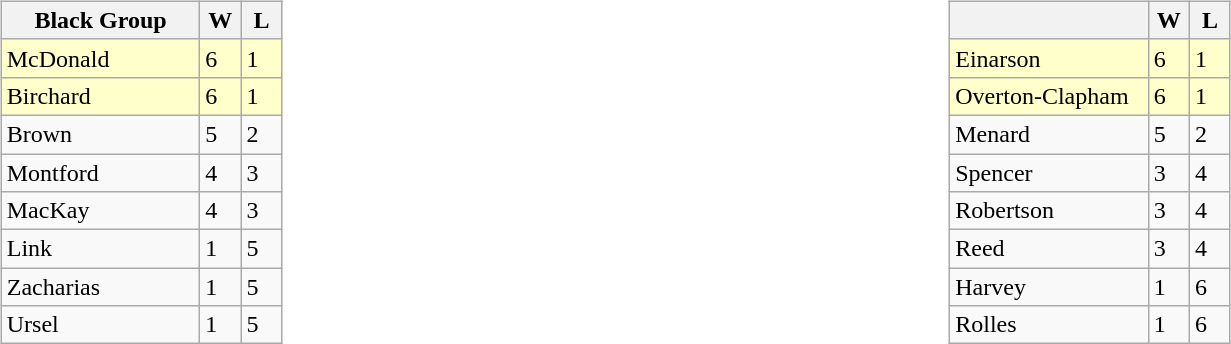<table table>
<tr>
<td valign=top width=10%><br><table class=wikitable>
<tr>
<th width=125>Black Group</th>
<th width=20>W</th>
<th width=20>L</th>
</tr>
<tr bgcolor=#ffffcc>
<td>McDonald</td>
<td>6</td>
<td>1</td>
</tr>
<tr bgcolor=#ffffcc>
<td>Birchard</td>
<td>6</td>
<td>1</td>
</tr>
<tr>
<td>Brown</td>
<td>5</td>
<td>2</td>
</tr>
<tr>
<td>Montford</td>
<td>4</td>
<td>3</td>
</tr>
<tr>
<td>MacKay</td>
<td>4</td>
<td>3</td>
</tr>
<tr>
<td>Link</td>
<td>1</td>
<td>5</td>
</tr>
<tr>
<td>Zacharias</td>
<td>1</td>
<td>5</td>
</tr>
<tr>
<td>Ursel</td>
<td>1</td>
<td>5</td>
</tr>
</table>
</td>
<td valign=top width=10%><br><table class=wikitable>
<tr>
<th width=125></th>
<th width=20>W</th>
<th width=20>L</th>
</tr>
<tr bgcolor=#ffffcc>
<td>Einarson</td>
<td>6</td>
<td>1</td>
</tr>
<tr bgcolor=#ffffcc>
<td>Overton-Clapham</td>
<td>6</td>
<td>1</td>
</tr>
<tr>
<td>Menard</td>
<td>5</td>
<td>2</td>
</tr>
<tr>
<td>Spencer</td>
<td>3</td>
<td>4</td>
</tr>
<tr>
<td>Robertson</td>
<td>3</td>
<td>4</td>
</tr>
<tr>
<td>Reed</td>
<td>3</td>
<td>4</td>
</tr>
<tr>
<td>Harvey</td>
<td>1</td>
<td>6</td>
</tr>
<tr>
<td>Rolles</td>
<td>1</td>
<td>6</td>
</tr>
</table>
</td>
</tr>
</table>
